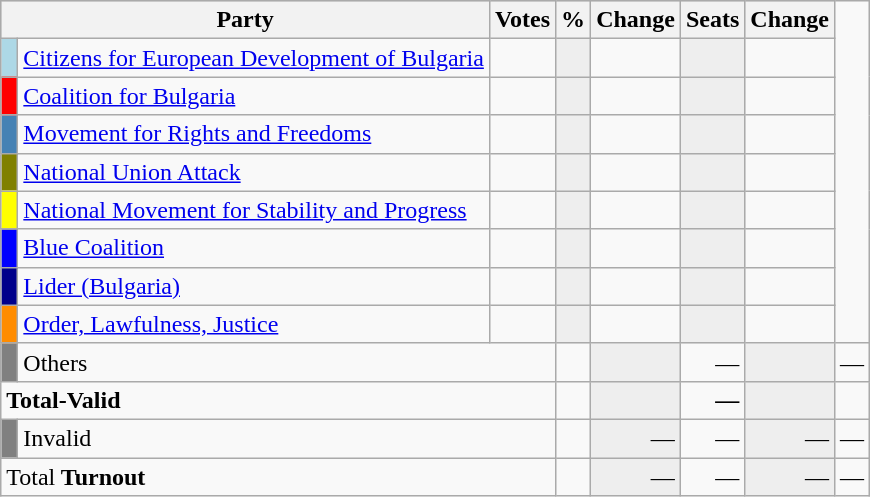<table class="wikitable" border="1">
<tr style="background-color:#C9C9C9">
<th align=left colspan=2 valign=top>Party</th>
<th align-right>Votes</th>
<th align=right>%</th>
<th align=right>Change</th>
<th align=right>Seats</th>
<th align=right>Change</th>
</tr>
<tr>
<td bgcolor="lightblue"> </td>
<td align=left><a href='#'>Citizens for European Development of Bulgaria</a></td>
<td align=right></td>
<td align=right style="background-color:#EEEEEE"></td>
<td align=right></td>
<td align=right style="background-color:#EEEEEE"></td>
<td align=right></td>
</tr>
<tr>
<td bgcolor="red"> </td>
<td align=left><a href='#'>Coalition for Bulgaria</a></td>
<td align=right></td>
<td align=right style="background-color:#EEEEEE"></td>
<td align=right></td>
<td align=right style="background-color:#EEEEEE"></td>
<td align=right></td>
</tr>
<tr>
<td bgcolor="#4682B4"> </td>
<td align=left><a href='#'>Movement for Rights and Freedoms</a></td>
<td align=right></td>
<td align=right style="background-color:#EEEEEE"></td>
<td align=right></td>
<td align=right style="background-color:#EEEEEE"></td>
<td align=right></td>
</tr>
<tr>
<td bgcolor="#808000"> </td>
<td align=left><a href='#'>National Union Attack</a></td>
<td align=right></td>
<td align=right style="background-color:#EEEEEE"></td>
<td align=right></td>
<td align=right style="background-color:#EEEEEE"></td>
<td align=right></td>
</tr>
<tr>
<td bgcolor="yellow"> </td>
<td align=left><a href='#'>National Movement for Stability and Progress</a></td>
<td align=right></td>
<td align=right style="background-color:#EEEEEE"></td>
<td align=right></td>
<td align=right style="background-color:#EEEEEE"></td>
<td align=right></td>
</tr>
<tr>
<td bgcolor="blue"> </td>
<td align=left><a href='#'>Blue Coalition</a></td>
<td align=right></td>
<td align=right style="background-color:#EEEEEE"></td>
<td align=right></td>
<td align=right style="background-color:#EEEEEE"></td>
<td align=right></td>
</tr>
<tr>
<td bgcolor="darkblue"> </td>
<td align=left><a href='#'>Lider (Bulgaria)</a></td>
<td align=right></td>
<td align=right style="background-color:#EEEEEE"></td>
<td align=right></td>
<td align=right style="background-color:#EEEEEE"></td>
<td align=right></td>
</tr>
<tr>
<td bgcolor="darkorange"> </td>
<td align=left><a href='#'>Order, Lawfulness, Justice</a></td>
<td align=right></td>
<td align=right style="background-color:#EEEEEE"></td>
<td align=right></td>
<td align=right style="background-color:#EEEEEE"></td>
<td align=right></td>
</tr>
<tr>
<td bgcolor="grey"> </td>
<td align=left colspan=2>Others</td>
<td align=right></td>
<td align=right style="background-color:#EEEEEE"></td>
<td align=right>—</td>
<td align=right style="background-color:#EEEEEE"></td>
<td align=right>—</td>
</tr>
<tr>
<td align=left colspan=3><strong>Total-Valid</strong></td>
<td align=right></td>
<td align=right style="background-color:#EEEEEE"></td>
<td align=right><strong>—<em></td>
<td align=right style="background-color:#EEEEEE"></td>
<td align=right></td>
</tr>
<tr>
<td bgcolor="grey"></td>
<td align=left colspan=2>Invalid</td>
<td align=right></td>
<td align=right style="background-color:#EEEEEE">—</td>
<td align=right>—</td>
<td align=right style="background-color:#EEEEEE">—</td>
<td align=right>—</td>
</tr>
<tr>
<td align=left colspan=3></strong>Total<strong>      </em> Turnout<em></td>
<td align=right></td>
<td align=right style="background-color:#EEEEEE"></strong>—<strong></td>
<td align=right></strong>—<strong></td>
<td align=right style="background-color:#EEEEEE"></strong>—<strong></td>
<td align=right></strong>—<strong></td>
</tr>
</table>
